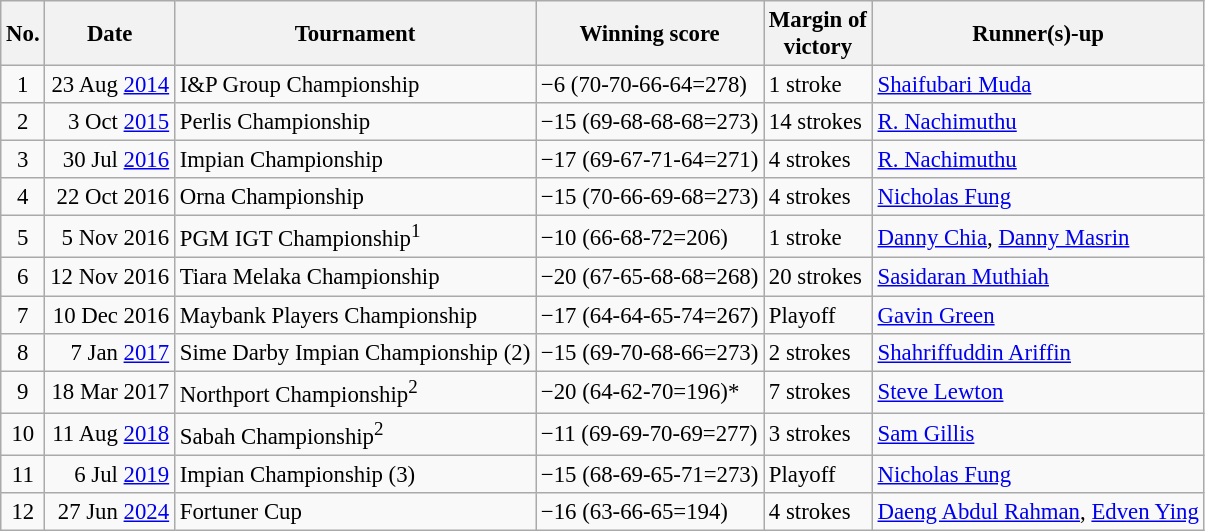<table class="wikitable" style="font-size:95%;">
<tr>
<th>No.</th>
<th>Date</th>
<th>Tournament</th>
<th>Winning score</th>
<th>Margin of<br>victory</th>
<th>Runner(s)-up</th>
</tr>
<tr>
<td align=center>1</td>
<td align=right>23 Aug <a href='#'>2014</a></td>
<td>I&P Group Championship</td>
<td>−6 (70-70-66-64=278)</td>
<td>1 stroke</td>
<td> <a href='#'>Shaifubari Muda</a></td>
</tr>
<tr>
<td align=center>2</td>
<td align=right>3 Oct <a href='#'>2015</a></td>
<td>Perlis Championship</td>
<td>−15 (69-68-68-68=273)</td>
<td>14 strokes</td>
<td> <a href='#'>R. Nachimuthu</a></td>
</tr>
<tr>
<td align=center>3</td>
<td align=right>30 Jul <a href='#'>2016</a></td>
<td>Impian Championship</td>
<td>−17 (69-67-71-64=271)</td>
<td>4 strokes</td>
<td> <a href='#'>R. Nachimuthu</a></td>
</tr>
<tr>
<td align=center>4</td>
<td align=right>22 Oct 2016</td>
<td>Orna Championship</td>
<td>−15 (70-66-69-68=273)</td>
<td>4 strokes</td>
<td> <a href='#'>Nicholas Fung</a></td>
</tr>
<tr>
<td align=center>5</td>
<td align=right>5 Nov 2016</td>
<td>PGM IGT Championship<sup>1</sup></td>
<td>−10 (66-68-72=206)</td>
<td>1 stroke</td>
<td> <a href='#'>Danny Chia</a>,  <a href='#'>Danny Masrin</a></td>
</tr>
<tr>
<td align=center>6</td>
<td align=right>12 Nov 2016</td>
<td>Tiara Melaka Championship</td>
<td>−20 (67-65-68-68=268)</td>
<td>20 strokes</td>
<td> <a href='#'>Sasidaran Muthiah</a></td>
</tr>
<tr>
<td align=center>7</td>
<td align=right>10 Dec 2016</td>
<td>Maybank Players Championship</td>
<td>−17 (64-64-65-74=267)</td>
<td>Playoff</td>
<td> <a href='#'>Gavin Green</a></td>
</tr>
<tr>
<td align=center>8</td>
<td align=right>7 Jan <a href='#'>2017</a></td>
<td>Sime Darby Impian Championship (2)</td>
<td>−15 (69-70-68-66=273)</td>
<td>2 strokes</td>
<td> <a href='#'>Shahriffuddin Ariffin</a></td>
</tr>
<tr>
<td align=center>9</td>
<td align=right>18 Mar 2017</td>
<td>Northport Championship<sup>2</sup></td>
<td>−20 (64-62-70=196)*</td>
<td>7 strokes</td>
<td> <a href='#'>Steve Lewton</a></td>
</tr>
<tr>
<td align=center>10</td>
<td align=right>11 Aug <a href='#'>2018</a></td>
<td>Sabah Championship<sup>2</sup></td>
<td>−11 (69-69-70-69=277)</td>
<td>3 strokes</td>
<td> <a href='#'>Sam Gillis</a></td>
</tr>
<tr>
<td align=center>11</td>
<td align=right>6 Jul <a href='#'>2019</a></td>
<td>Impian Championship (3)</td>
<td>−15 (68-69-65-71=273)</td>
<td>Playoff</td>
<td> <a href='#'>Nicholas Fung</a></td>
</tr>
<tr>
<td align=center>12</td>
<td align=right>27 Jun <a href='#'>2024</a></td>
<td>Fortuner Cup</td>
<td>−16 (63-66-65=194)</td>
<td>4 strokes</td>
<td> <a href='#'>Daeng Abdul Rahman</a>,  <a href='#'>Edven Ying</a></td>
</tr>
</table>
